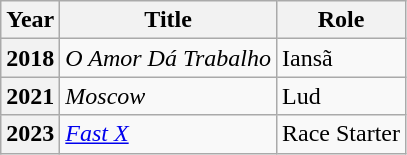<table class="wikitable plainrowheaders">
<tr>
<th scope="col">Year</th>
<th scope="col">Title</th>
<th scope="col">Role</th>
</tr>
<tr>
<th scope="row">2018</th>
<td><em>O Amor Dá Trabalho</em></td>
<td>Iansã</td>
</tr>
<tr>
<th scope="row">2021</th>
<td><em>Moscow</em></td>
<td>Lud</td>
</tr>
<tr>
<th scope="row">2023</th>
<td><em><a href='#'>Fast X</a></em></td>
<td>Race Starter</td>
</tr>
</table>
